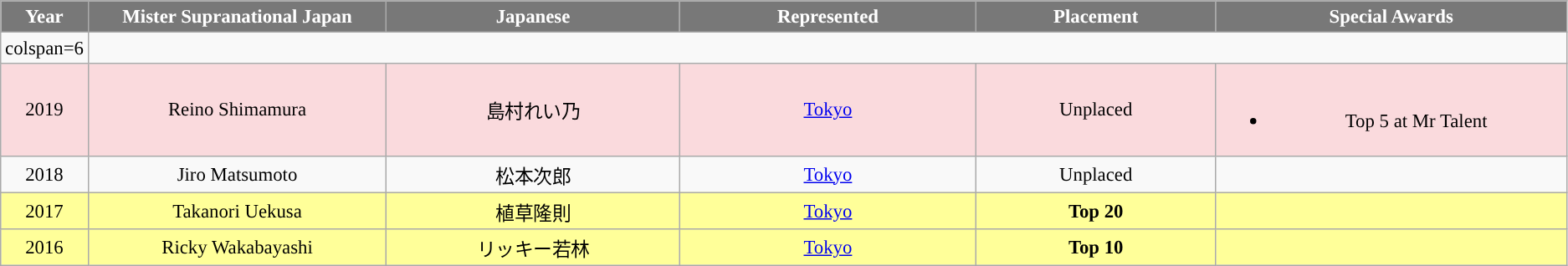<table class="wikitable sortable" style="font-size: 95%; text-align:center">
<tr>
<th width="60" style="background-color:#787878;color:#FFFFFF;">Year</th>
<th width="250" style="background-color:#787878;color:#FFFFFF;">Mister Supranational Japan</th>
<th width="250" style="background-color:#787878;color:#FFFFFF;">Japanese</th>
<th width="250" style="background-color:#787878;color:#FFFFFF;">Represented</th>
<th width="200" style="background-color:#787878;color:#FFFFFF;">Placement</th>
<th width="300" style="background-color:#787878;color:#FFFFFF;">Special Awards</th>
</tr>
<tr>
<td>colspan=6 </td>
</tr>
<tr style="background-color:#FADADD">
<td>2019</td>
<td>Reino Shimamura</td>
<td>島村れい乃</td>
<td><a href='#'>Tokyo</a></td>
<td>Unplaced</td>
<td><br><ul><li>Top 5 at Mr Talent</li></ul></td>
</tr>
<tr>
<td>2018</td>
<td>Jiro Matsumoto</td>
<td>松本次郎</td>
<td><a href='#'>Tokyo</a></td>
<td>Unplaced</td>
<td></td>
</tr>
<tr style="background:#FFFF99;">
<td>2017</td>
<td>Takanori Uekusa</td>
<td>植草隆則</td>
<td><a href='#'>Tokyo</a></td>
<td><strong>Top 20</strong></td>
<td></td>
</tr>
<tr style="background:#FFFF99;">
<td>2016</td>
<td>Ricky Wakabayashi</td>
<td>リッキー若林</td>
<td><a href='#'>Tokyo</a></td>
<td><strong>Top 10</strong></td>
<td></td>
</tr>
</table>
